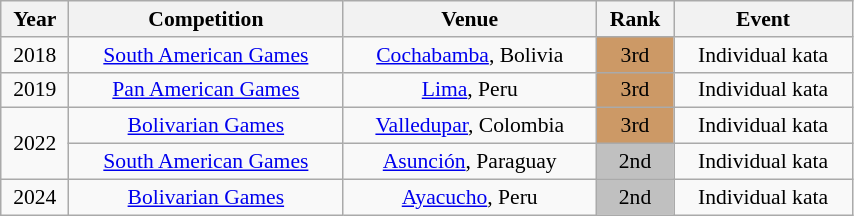<table class="wikitable sortable" width=45% style="font-size:90%; text-align:center;">
<tr>
<th>Year</th>
<th>Competition</th>
<th>Venue</th>
<th>Rank</th>
<th>Event</th>
</tr>
<tr>
<td>2018</td>
<td><a href='#'>South American Games</a></td>
<td><a href='#'>Cochabamba</a>, Bolivia</td>
<td bgcolor="cc9966">3rd</td>
<td>Individual kata</td>
</tr>
<tr>
<td>2019</td>
<td><a href='#'>Pan American Games</a></td>
<td><a href='#'>Lima</a>, Peru</td>
<td bgcolor="cc9966">3rd</td>
<td>Individual kata</td>
</tr>
<tr>
<td rowspan=2>2022</td>
<td><a href='#'>Bolivarian Games</a></td>
<td><a href='#'>Valledupar</a>, Colombia</td>
<td bgcolor="cc9966">3rd</td>
<td>Individual kata</td>
</tr>
<tr>
<td><a href='#'>South American Games</a></td>
<td><a href='#'>Asunción</a>, Paraguay</td>
<td bgcolor="silver">2nd</td>
<td>Individual kata</td>
</tr>
<tr>
<td>2024</td>
<td><a href='#'>Bolivarian Games</a></td>
<td><a href='#'>Ayacucho</a>, Peru</td>
<td bgcolor="silver">2nd</td>
<td>Individual kata</td>
</tr>
</table>
